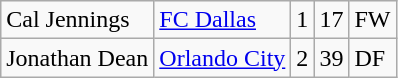<table class="wikitable">
<tr>
<td>Cal Jennings</td>
<td><a href='#'>FC Dallas</a></td>
<td>1</td>
<td>17</td>
<td>FW</td>
</tr>
<tr>
<td>Jonathan Dean</td>
<td><a href='#'>Orlando City</a></td>
<td>2</td>
<td>39</td>
<td>DF</td>
</tr>
</table>
